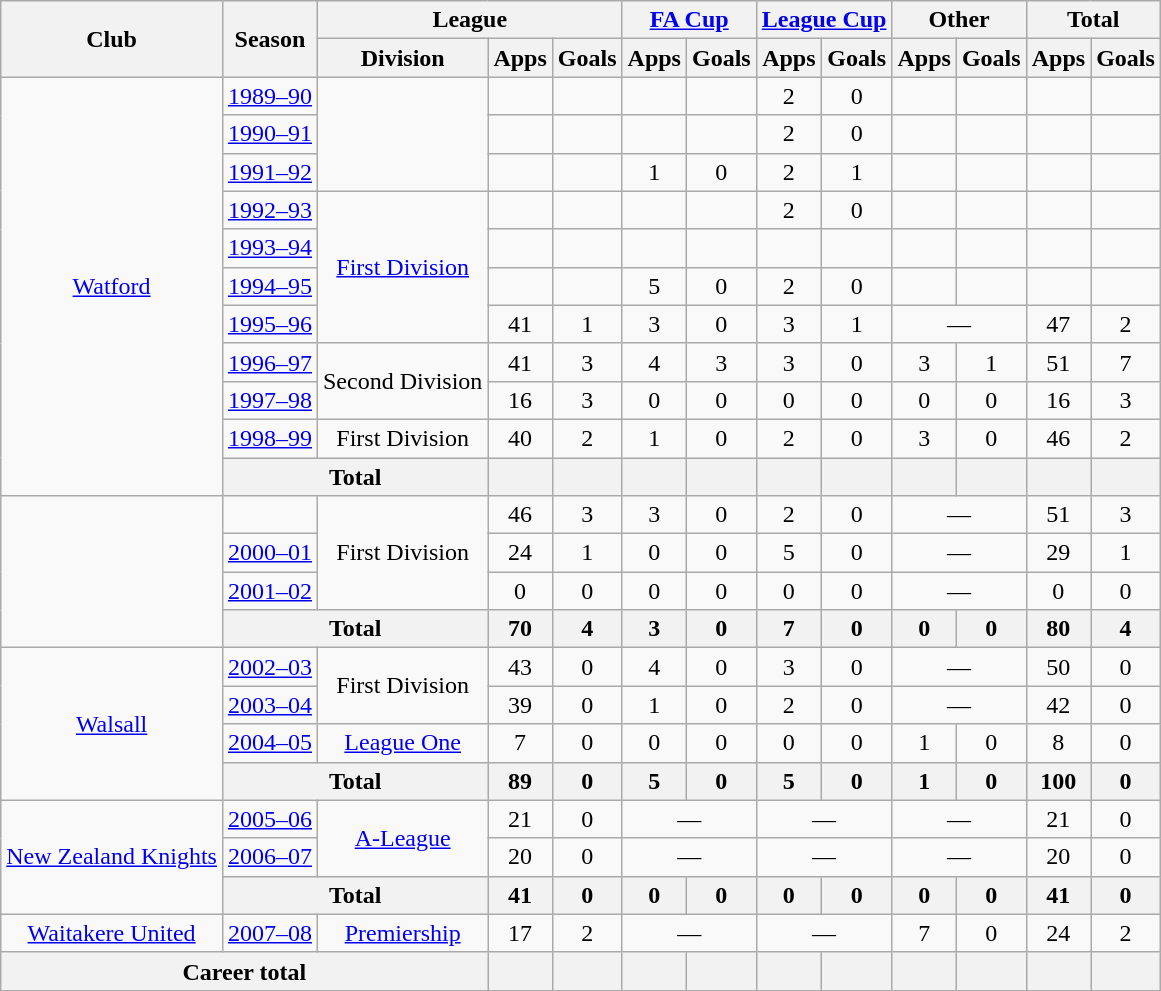<table class=wikitable style=text-align:center>
<tr>
<th rowspan="2">Club</th>
<th rowspan="2">Season</th>
<th colspan="3">League</th>
<th colspan="2"><a href='#'>FA Cup</a></th>
<th colspan="2"><a href='#'>League Cup</a></th>
<th colspan="2">Other</th>
<th colspan="2">Total</th>
</tr>
<tr>
<th>Division</th>
<th>Apps</th>
<th>Goals</th>
<th>Apps</th>
<th>Goals</th>
<th>Apps</th>
<th>Goals</th>
<th>Apps</th>
<th>Goals</th>
<th>Apps</th>
<th>Goals</th>
</tr>
<tr>
<td rowspan=11><a href='#'>Watford</a></td>
<td><a href='#'>1989–90</a></td>
<td rowspan=3></td>
<td></td>
<td></td>
<td></td>
<td></td>
<td>2</td>
<td>0</td>
<td></td>
<td></td>
<td></td>
<td></td>
</tr>
<tr>
<td><a href='#'>1990–91</a></td>
<td></td>
<td></td>
<td></td>
<td></td>
<td>2</td>
<td>0</td>
<td></td>
<td></td>
<td></td>
<td></td>
</tr>
<tr>
<td><a href='#'>1991–92</a></td>
<td></td>
<td></td>
<td>1</td>
<td>0</td>
<td>2</td>
<td>1</td>
<td></td>
<td></td>
<td></td>
<td></td>
</tr>
<tr>
<td><a href='#'>1992–93</a></td>
<td rowspan=4><a href='#'>First Division</a></td>
<td></td>
<td></td>
<td></td>
<td></td>
<td>2</td>
<td>0</td>
<td></td>
<td></td>
<td></td>
<td></td>
</tr>
<tr>
<td><a href='#'>1993–94</a></td>
<td></td>
<td></td>
<td></td>
<td></td>
<td></td>
<td></td>
<td></td>
<td></td>
<td></td>
<td></td>
</tr>
<tr>
<td><a href='#'>1994–95</a></td>
<td></td>
<td></td>
<td>5</td>
<td>0</td>
<td>2</td>
<td>0</td>
<td></td>
<td></td>
<td></td>
<td></td>
</tr>
<tr>
<td><a href='#'>1995–96</a></td>
<td>41</td>
<td>1</td>
<td>3</td>
<td>0</td>
<td>3</td>
<td>1</td>
<td colspan=2>—</td>
<td>47</td>
<td>2</td>
</tr>
<tr>
<td><a href='#'>1996–97</a></td>
<td rowspan=2>Second Division</td>
<td>41</td>
<td>3</td>
<td>4</td>
<td>3</td>
<td>3</td>
<td>0</td>
<td>3</td>
<td>1</td>
<td>51</td>
<td>7</td>
</tr>
<tr>
<td><a href='#'>1997–98</a></td>
<td>16</td>
<td>3</td>
<td>0</td>
<td>0</td>
<td>0</td>
<td>0</td>
<td>0</td>
<td>0</td>
<td>16</td>
<td>3</td>
</tr>
<tr>
<td><a href='#'>1998–99</a></td>
<td>First Division</td>
<td>40</td>
<td>2</td>
<td>1</td>
<td>0</td>
<td>2</td>
<td>0</td>
<td>3</td>
<td>0</td>
<td>46</td>
<td>2</td>
</tr>
<tr>
<th colspan="2">Total</th>
<th></th>
<th></th>
<th></th>
<th></th>
<th></th>
<th></th>
<th></th>
<th></th>
<th></th>
<th></th>
</tr>
<tr>
<td rowspan=4></td>
<td></td>
<td rowspan=3>First Division</td>
<td>46</td>
<td>3</td>
<td>3</td>
<td>0</td>
<td>2</td>
<td>0</td>
<td colspan=2>—</td>
<td>51</td>
<td>3</td>
</tr>
<tr>
<td><a href='#'>2000–01</a></td>
<td>24</td>
<td>1</td>
<td>0</td>
<td>0</td>
<td>5</td>
<td>0</td>
<td colspan=2>—</td>
<td>29</td>
<td>1</td>
</tr>
<tr>
<td><a href='#'>2001–02</a></td>
<td>0</td>
<td>0</td>
<td>0</td>
<td>0</td>
<td>0</td>
<td>0</td>
<td colspan=2>—</td>
<td>0</td>
<td>0</td>
</tr>
<tr>
<th colspan="2">Total</th>
<th>70</th>
<th>4</th>
<th>3</th>
<th>0</th>
<th>7</th>
<th>0</th>
<th>0</th>
<th>0</th>
<th>80</th>
<th>4</th>
</tr>
<tr>
<td rowspan=4><a href='#'>Walsall</a></td>
<td><a href='#'>2002–03</a></td>
<td rowspan=2>First Division</td>
<td>43</td>
<td>0</td>
<td>4</td>
<td>0</td>
<td>3</td>
<td>0</td>
<td colspan=2>—</td>
<td>50</td>
<td>0</td>
</tr>
<tr>
<td><a href='#'>2003–04</a></td>
<td>39</td>
<td>0</td>
<td>1</td>
<td>0</td>
<td>2</td>
<td>0</td>
<td colspan=2>—</td>
<td>42</td>
<td>0</td>
</tr>
<tr>
<td><a href='#'>2004–05</a></td>
<td><a href='#'>League One</a></td>
<td>7</td>
<td>0</td>
<td>0</td>
<td>0</td>
<td>0</td>
<td>0</td>
<td>1</td>
<td>0</td>
<td>8</td>
<td>0</td>
</tr>
<tr>
<th colspan="2">Total</th>
<th>89</th>
<th>0</th>
<th>5</th>
<th>0</th>
<th>5</th>
<th>0</th>
<th>1</th>
<th>0</th>
<th>100</th>
<th>0</th>
</tr>
<tr>
<td rowspan=3><a href='#'>New Zealand Knights</a></td>
<td><a href='#'>2005–06</a></td>
<td rowspan=2><a href='#'>A-League</a></td>
<td>21</td>
<td>0</td>
<td colspan=2>—</td>
<td colspan=2>—</td>
<td colspan=2>—</td>
<td>21</td>
<td>0</td>
</tr>
<tr>
<td><a href='#'>2006–07</a></td>
<td>20</td>
<td>0</td>
<td colspan=2>—</td>
<td colspan=2>—</td>
<td colspan=2>—</td>
<td>20</td>
<td>0</td>
</tr>
<tr>
<th colspan="2">Total</th>
<th>41</th>
<th>0</th>
<th>0</th>
<th>0</th>
<th>0</th>
<th>0</th>
<th>0</th>
<th>0</th>
<th>41</th>
<th>0</th>
</tr>
<tr>
<td><a href='#'>Waitakere United</a></td>
<td><a href='#'>2007–08</a></td>
<td><a href='#'>Premiership</a></td>
<td>17</td>
<td>2</td>
<td colspan=2>—</td>
<td colspan=2>—</td>
<td>7</td>
<td>0</td>
<td>24</td>
<td>2</td>
</tr>
<tr>
<th colspan="3">Career total</th>
<th></th>
<th></th>
<th></th>
<th></th>
<th></th>
<th></th>
<th></th>
<th></th>
<th></th>
<th></th>
</tr>
</table>
